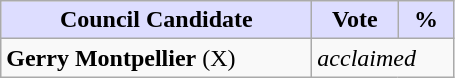<table class="wikitable">
<tr>
<th style="background:#ddf; width:200px;">Council Candidate</th>
<th style="background:#ddf; width:50px;">Vote</th>
<th style="background:#ddf; width:30px;">%</th>
</tr>
<tr>
<td><strong>Gerry Montpellier</strong> (X)</td>
<td colspan=2><em>acclaimed</em></td>
</tr>
</table>
